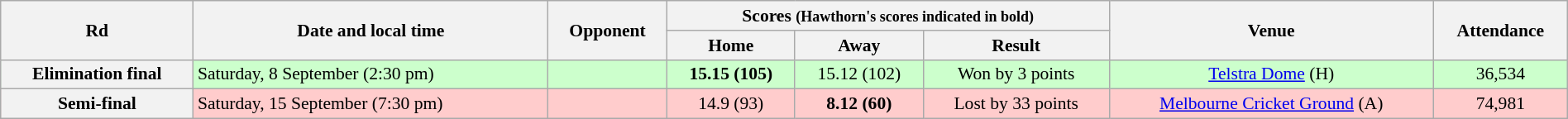<table class="wikitable" style="font-size:90%; text-align:center; width: 100%; margin-left: auto; margin-right: auto">
<tr>
<th rowspan="2">Rd</th>
<th rowspan="2">Date and local time</th>
<th rowspan="2">Opponent</th>
<th colspan="3">Scores <small>(Hawthorn's scores indicated in bold)</small></th>
<th rowspan="2">Venue</th>
<th rowspan="2">Attendance</th>
</tr>
<tr>
<th>Home</th>
<th>Away</th>
<th>Result</th>
</tr>
<tr style="background:#cfc">
<th>Elimination final</th>
<td align=left>Saturday, 8 September (2:30 pm)</td>
<td align=left></td>
<td><strong>15.15 (105)</strong></td>
<td>15.12 (102)</td>
<td>Won by 3 points</td>
<td><a href='#'>Telstra Dome</a> (H)</td>
<td>36,534</td>
</tr>
<tr style="background:#fcc">
<th>Semi-final</th>
<td align=left>Saturday, 15 September (7:30 pm)</td>
<td align=left></td>
<td>14.9 (93)</td>
<td><strong>8.12 (60)</strong></td>
<td>Lost by 33 points</td>
<td><a href='#'>Melbourne Cricket Ground</a> (A)</td>
<td>74,981</td>
</tr>
</table>
